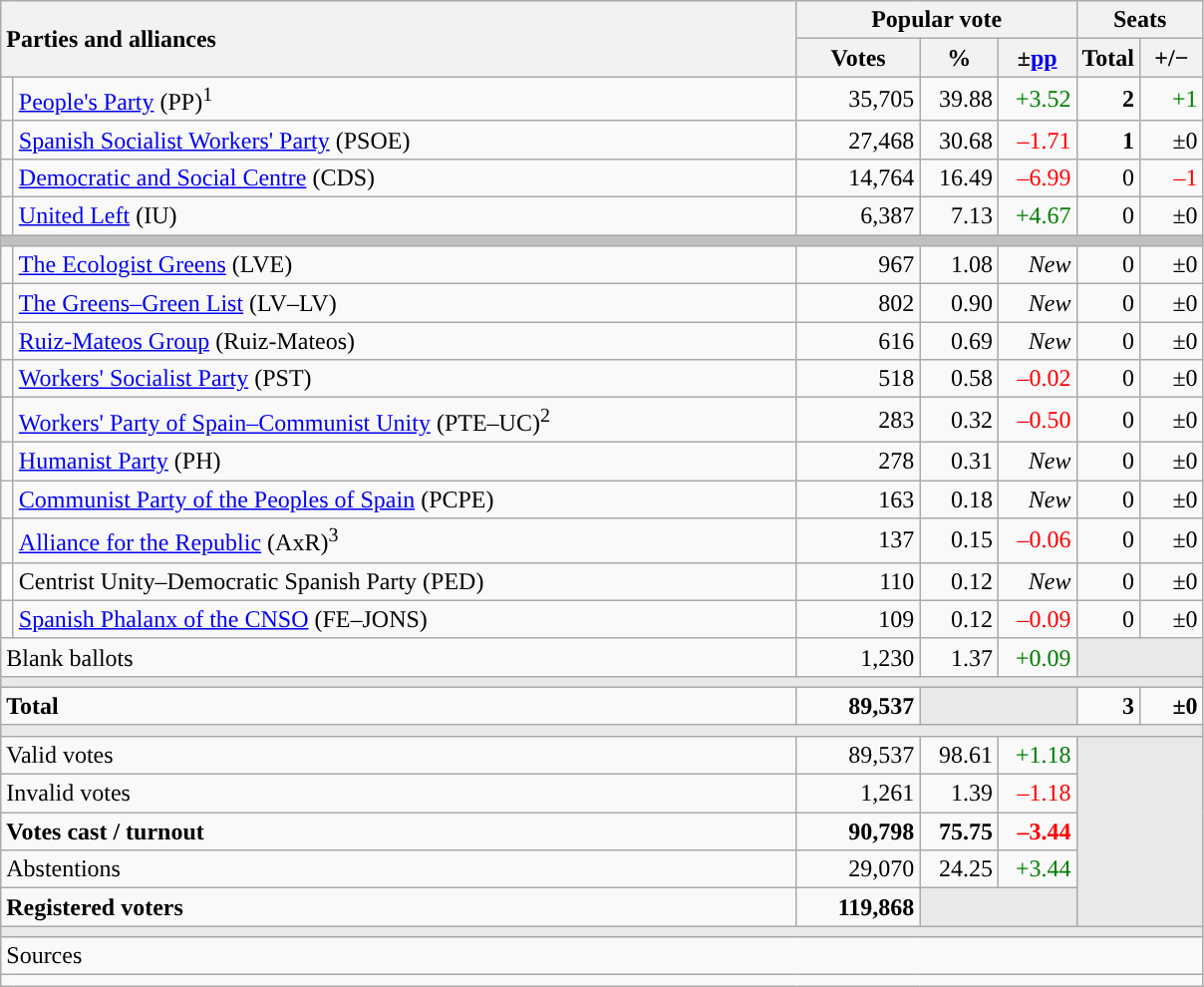<table class="wikitable" style="text-align:right;">
<tr>
<th style="text-align:left;" rowspan="2" colspan="2" width="525">Parties and alliances</th>
<th colspan="3">Popular vote</th>
<th colspan="2">Seats</th>
</tr>
<tr>
<th width="75">Votes</th>
<th width="45">%</th>
<th width="45">±<a href='#'>pp</a></th>
<th width="35">Total</th>
<th width="35">+/−</th>
</tr>
<tr>
<td width="1" style="color:inherit;background:"></td>
<td align="left"><a href='#'>People's Party</a> (PP)<sup>1</sup></td>
<td>35,705</td>
<td>39.88</td>
<td style="color:green;">+3.52</td>
<td><strong>2</strong></td>
<td style="color:green;">+1</td>
</tr>
<tr>
<td style="color:inherit;background:"></td>
<td align="left"><a href='#'>Spanish Socialist Workers' Party</a> (PSOE)</td>
<td>27,468</td>
<td>30.68</td>
<td style="color:red;">–1.71</td>
<td><strong>1</strong></td>
<td>±0</td>
</tr>
<tr>
<td style="color:inherit;background:"></td>
<td align="left"><a href='#'>Democratic and Social Centre</a> (CDS)</td>
<td>14,764</td>
<td>16.49</td>
<td style="color:red;">–6.99</td>
<td>0</td>
<td style="color:red;">–1</td>
</tr>
<tr>
<td style="color:inherit;background:"></td>
<td align="left"><a href='#'>United Left</a> (IU)</td>
<td>6,387</td>
<td>7.13</td>
<td style="color:green;">+4.67</td>
<td>0</td>
<td>±0</td>
</tr>
<tr>
<td colspan="7" bgcolor="#C0C0C0"></td>
</tr>
<tr>
<td style="color:inherit;background:"></td>
<td align="left"><a href='#'>The Ecologist Greens</a> (LVE)</td>
<td>967</td>
<td>1.08</td>
<td><em>New</em></td>
<td>0</td>
<td>±0</td>
</tr>
<tr>
<td style="color:inherit;background:"></td>
<td align="left"><a href='#'>The Greens–Green List</a> (LV–LV)</td>
<td>802</td>
<td>0.90</td>
<td><em>New</em></td>
<td>0</td>
<td>±0</td>
</tr>
<tr>
<td style="color:inherit;background:"></td>
<td align="left"><a href='#'>Ruiz-Mateos Group</a> (Ruiz-Mateos)</td>
<td>616</td>
<td>0.69</td>
<td><em>New</em></td>
<td>0</td>
<td>±0</td>
</tr>
<tr>
<td style="color:inherit;background:"></td>
<td align="left"><a href='#'>Workers' Socialist Party</a> (PST)</td>
<td>518</td>
<td>0.58</td>
<td style="color:red;">–0.02</td>
<td>0</td>
<td>±0</td>
</tr>
<tr>
<td style="color:inherit;background:"></td>
<td align="left"><a href='#'>Workers' Party of Spain–Communist Unity</a> (PTE–UC)<sup>2</sup></td>
<td>283</td>
<td>0.32</td>
<td style="color:red;">–0.50</td>
<td>0</td>
<td>±0</td>
</tr>
<tr>
<td style="color:inherit;background:"></td>
<td align="left"><a href='#'>Humanist Party</a> (PH)</td>
<td>278</td>
<td>0.31</td>
<td><em>New</em></td>
<td>0</td>
<td>±0</td>
</tr>
<tr>
<td style="color:inherit;background:"></td>
<td align="left"><a href='#'>Communist Party of the Peoples of Spain</a> (PCPE)</td>
<td>163</td>
<td>0.18</td>
<td><em>New</em></td>
<td>0</td>
<td>±0</td>
</tr>
<tr>
<td style="color:inherit;background:"></td>
<td align="left"><a href='#'>Alliance for the Republic</a> (AxR)<sup>3</sup></td>
<td>137</td>
<td>0.15</td>
<td style="color:red;">–0.06</td>
<td>0</td>
<td>±0</td>
</tr>
<tr>
<td bgcolor="white"></td>
<td align="left">Centrist Unity–Democratic Spanish Party (PED)</td>
<td>110</td>
<td>0.12</td>
<td><em>New</em></td>
<td>0</td>
<td>±0</td>
</tr>
<tr>
<td style="color:inherit;background:"></td>
<td align="left"><a href='#'>Spanish Phalanx of the CNSO</a> (FE–JONS)</td>
<td>109</td>
<td>0.12</td>
<td style="color:red;">–0.09</td>
<td>0</td>
<td>±0</td>
</tr>
<tr>
<td align="left" colspan="2">Blank ballots</td>
<td>1,230</td>
<td>1.37</td>
<td style="color:green;">+0.09</td>
<td bgcolor="#E9E9E9" colspan="2"></td>
</tr>
<tr>
<td colspan="7" bgcolor="#E9E9E9"></td>
</tr>
<tr style="font-weight:bold;">
<td align="left" colspan="2">Total</td>
<td>89,537</td>
<td bgcolor="#E9E9E9" colspan="2"></td>
<td>3</td>
<td>±0</td>
</tr>
<tr>
<td colspan="7" bgcolor="#E9E9E9"></td>
</tr>
<tr>
<td align="left" colspan="2">Valid votes</td>
<td>89,537</td>
<td>98.61</td>
<td style="color:green;">+1.18</td>
<td bgcolor="#E9E9E9" colspan="2" rowspan="5"></td>
</tr>
<tr>
<td align="left" colspan="2">Invalid votes</td>
<td>1,261</td>
<td>1.39</td>
<td style="color:red;">–1.18</td>
</tr>
<tr style="font-weight:bold;">
<td align="left" colspan="2">Votes cast / turnout</td>
<td>90,798</td>
<td>75.75</td>
<td style="color:red;">–3.44</td>
</tr>
<tr>
<td align="left" colspan="2">Abstentions</td>
<td>29,070</td>
<td>24.25</td>
<td style="color:green;">+3.44</td>
</tr>
<tr style="font-weight:bold;">
<td align="left" colspan="2">Registered voters</td>
<td>119,868</td>
<td bgcolor="#E9E9E9" colspan="2"></td>
</tr>
<tr>
<td colspan="7" bgcolor="#E9E9E9"></td>
</tr>
<tr>
<td align="left" colspan="7">Sources</td>
</tr>
<tr>
<td colspan="7" style="text-align:left; max-width:790px;"></td>
</tr>
</table>
